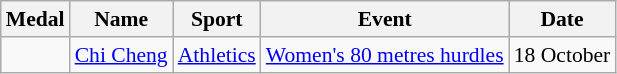<table class="wikitable" style="font-size:90%">
<tr>
<th>Medal</th>
<th>Name</th>
<th>Sport</th>
<th>Event</th>
<th>Date</th>
</tr>
<tr>
<td></td>
<td><a href='#'>Chi Cheng</a></td>
<td><a href='#'>Athletics</a></td>
<td><a href='#'>Women's 80 metres hurdles</a></td>
<td>18 October</td>
</tr>
</table>
